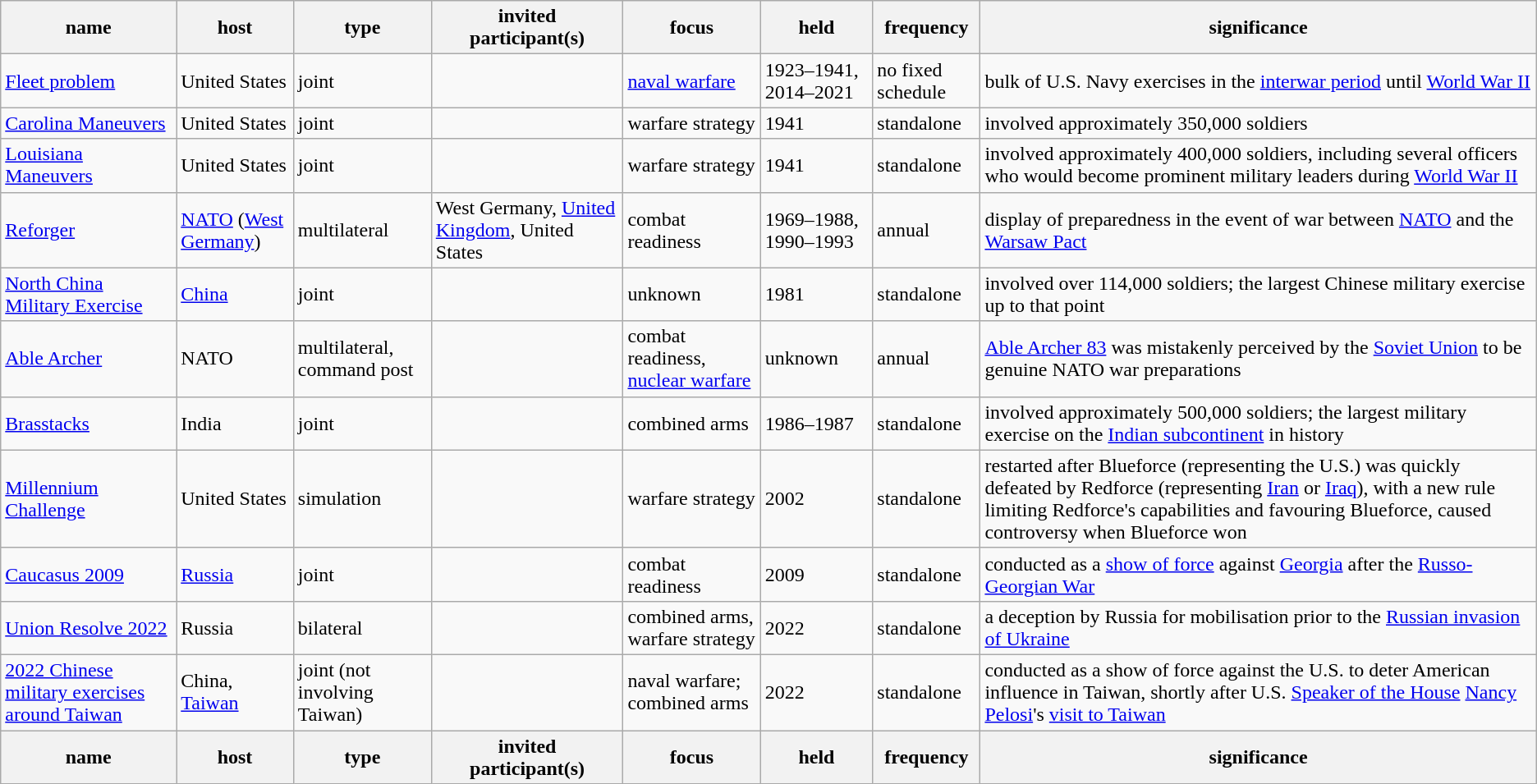<table class="wikitable sortable">
<tr>
<th>name</th>
<th>host</th>
<th>type</th>
<th>invited<br>participant(s)</th>
<th>focus</th>
<th>held</th>
<th>frequency</th>
<th>significance</th>
</tr>
<tr>
<td><a href='#'>Fleet problem</a></td>
<td>United States</td>
<td>joint</td>
<td></td>
<td><a href='#'>naval warfare</a></td>
<td>1923–1941, 2014–2021</td>
<td>no fixed schedule</td>
<td>bulk of U.S. Navy exercises in the <a href='#'>interwar period</a> until <a href='#'>World War II</a></td>
</tr>
<tr>
<td><a href='#'>Carolina Maneuvers</a></td>
<td>United States</td>
<td>joint</td>
<td></td>
<td>warfare strategy</td>
<td>1941</td>
<td>standalone</td>
<td>involved approximately 350,000 soldiers</td>
</tr>
<tr>
<td><a href='#'>Louisiana Maneuvers</a></td>
<td>United States</td>
<td>joint</td>
<td></td>
<td>warfare strategy</td>
<td>1941</td>
<td>standalone</td>
<td>involved approximately 400,000 soldiers, including several officers who would become prominent military leaders during <a href='#'>World War II</a></td>
</tr>
<tr>
<td><a href='#'>Reforger</a></td>
<td><a href='#'>NATO</a> (<a href='#'>West Germany</a>)</td>
<td>multilateral</td>
<td>West Germany, <a href='#'>United Kingdom</a>, United States</td>
<td>combat readiness</td>
<td>1969–1988, 1990–1993</td>
<td>annual</td>
<td>display of preparedness in the event of war between <a href='#'>NATO</a> and the <a href='#'>Warsaw Pact</a></td>
</tr>
<tr>
<td><a href='#'>North China Military Exercise</a></td>
<td><a href='#'>China</a></td>
<td>joint</td>
<td></td>
<td>unknown</td>
<td>1981</td>
<td>standalone</td>
<td>involved over 114,000 soldiers; the largest Chinese military exercise up to that point</td>
</tr>
<tr>
<td><a href='#'>Able Archer</a></td>
<td>NATO</td>
<td>multilateral, command post</td>
<td></td>
<td>combat readiness, <a href='#'>nuclear warfare</a></td>
<td>unknown</td>
<td>annual</td>
<td><a href='#'>Able Archer 83</a> was mistakenly perceived by the <a href='#'>Soviet Union</a> to be genuine NATO war preparations</td>
</tr>
<tr>
<td><a href='#'>Brasstacks</a></td>
<td>India</td>
<td>joint</td>
<td></td>
<td>combined arms</td>
<td>1986–1987</td>
<td>standalone</td>
<td>involved approximately 500,000 soldiers; the largest military exercise on the <a href='#'>Indian subcontinent</a> in history</td>
</tr>
<tr>
<td><a href='#'>Millennium Challenge</a></td>
<td>United States</td>
<td>simulation</td>
<td></td>
<td>warfare strategy</td>
<td>2002</td>
<td>standalone</td>
<td>restarted after Blueforce (representing the U.S.) was quickly defeated by Redforce (representing <a href='#'>Iran</a> or <a href='#'>Iraq</a>), with a new rule limiting Redforce's capabilities and favouring Blueforce, caused controversy when Blueforce won</td>
</tr>
<tr>
<td><a href='#'>Caucasus 2009</a></td>
<td><a href='#'>Russia</a></td>
<td>joint</td>
<td></td>
<td>combat readiness</td>
<td>2009</td>
<td>standalone</td>
<td>conducted as a <a href='#'>show of force</a> against <a href='#'>Georgia</a> after the <a href='#'>Russo-Georgian War</a></td>
</tr>
<tr>
<td><a href='#'>Union Resolve 2022</a></td>
<td>Russia</td>
<td>bilateral</td>
<td></td>
<td>combined arms, warfare strategy</td>
<td>2022</td>
<td>standalone</td>
<td>a deception by Russia for mobilisation prior to the <a href='#'>Russian invasion of Ukraine</a></td>
</tr>
<tr>
<td><a href='#'>2022 Chinese military exercises around Taiwan</a></td>
<td>China, <a href='#'>Taiwan</a></td>
<td>joint (not involving Taiwan)</td>
<td></td>
<td>naval warfare; combined arms</td>
<td>2022</td>
<td>standalone</td>
<td>conducted as a show of force against the U.S. to deter American influence in Taiwan, shortly after U.S. <a href='#'>Speaker of the House</a> <a href='#'>Nancy Pelosi</a>'s <a href='#'>visit to Taiwan</a></td>
</tr>
<tr>
<th>name</th>
<th>host</th>
<th>type</th>
<th>invited<br>participant(s)</th>
<th>focus</th>
<th>held</th>
<th>frequency</th>
<th>significance</th>
</tr>
</table>
